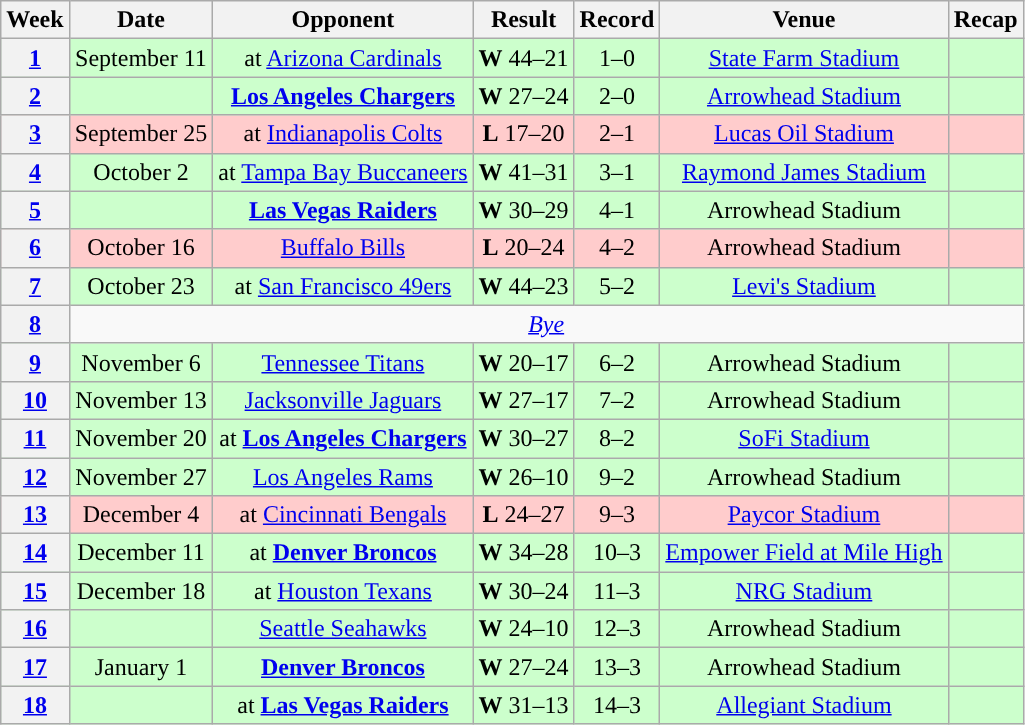<table class="wikitable" style="text-align:center">
<tr>
<th>Week</th>
<th>Date</th>
<th>Opponent</th>
<th>Result</th>
<th>Record</th>
<th>Venue</th>
<th>Recap</th>
</tr>
<tr style="background:#cfc">
<th><a href='#'>1</a></th>
<td>September 11</td>
<td>at <a href='#'>Arizona Cardinals</a></td>
<td><strong>W</strong> 44–21</td>
<td>1–0</td>
<td><a href='#'>State Farm Stadium</a></td>
<td></td>
</tr>
<tr style="background:#cfc">
<th><a href='#'>2</a></th>
<td></td>
<td><strong><a href='#'>Los Angeles Chargers</a></strong></td>
<td><strong>W</strong> 27–24</td>
<td>2–0</td>
<td><a href='#'>Arrowhead Stadium</a></td>
<td></td>
</tr>
<tr style="background:#fcc">
<th><a href='#'>3</a></th>
<td>September 25</td>
<td>at <a href='#'>Indianapolis Colts</a></td>
<td><strong>L</strong> 17–20</td>
<td>2–1</td>
<td><a href='#'>Lucas Oil Stadium</a></td>
<td></td>
</tr>
<tr style="background:#cfc">
<th><a href='#'>4</a></th>
<td>October 2</td>
<td>at <a href='#'>Tampa Bay Buccaneers</a></td>
<td><strong>W</strong> 41–31</td>
<td>3–1</td>
<td><a href='#'>Raymond James Stadium</a></td>
<td></td>
</tr>
<tr style="background:#cfc">
<th><a href='#'>5</a></th>
<td></td>
<td><strong><a href='#'>Las Vegas Raiders</a></strong></td>
<td><strong>W</strong> 30–29</td>
<td>4–1</td>
<td>Arrowhead Stadium</td>
<td></td>
</tr>
<tr style="background:#fcc">
<th><a href='#'>6</a></th>
<td>October 16</td>
<td><a href='#'>Buffalo Bills</a></td>
<td><strong>L</strong> 20–24</td>
<td>4–2</td>
<td>Arrowhead Stadium</td>
<td></td>
</tr>
<tr style="background:#cfc">
<th><a href='#'>7</a></th>
<td>October 23</td>
<td>at <a href='#'>San Francisco 49ers</a></td>
<td><strong>W</strong> 44–23</td>
<td>5–2</td>
<td><a href='#'>Levi's Stadium</a></td>
<td></td>
</tr>
<tr>
<th><a href='#'>8</a></th>
<td colspan="6"><em><a href='#'>Bye</a></em></td>
</tr>
<tr style="background:#cfc">
<th><a href='#'>9</a></th>
<td>November 6</td>
<td><a href='#'>Tennessee Titans</a></td>
<td><strong>W</strong> 20–17 </td>
<td>6–2</td>
<td>Arrowhead Stadium</td>
<td></td>
</tr>
<tr style="background:#cfc">
<th><a href='#'>10</a></th>
<td>November 13</td>
<td><a href='#'>Jacksonville Jaguars</a></td>
<td><strong>W</strong> 27–17</td>
<td>7–2</td>
<td>Arrowhead Stadium</td>
<td></td>
</tr>
<tr style="background:#cfc">
<th><a href='#'>11</a></th>
<td>November 20</td>
<td>at <strong><a href='#'>Los Angeles Chargers</a></strong></td>
<td><strong>W</strong> 30–27</td>
<td>8–2</td>
<td><a href='#'>SoFi Stadium</a></td>
<td></td>
</tr>
<tr style="background:#cfc">
<th><a href='#'>12</a></th>
<td>November 27</td>
<td><a href='#'>Los Angeles Rams</a></td>
<td><strong>W</strong> 26–10</td>
<td>9–2</td>
<td>Arrowhead Stadium</td>
<td></td>
</tr>
<tr style="background:#fcc">
<th><a href='#'>13</a></th>
<td>December 4</td>
<td>at <a href='#'>Cincinnati Bengals</a></td>
<td><strong>L</strong> 24–27</td>
<td>9–3</td>
<td><a href='#'>Paycor Stadium</a></td>
<td></td>
</tr>
<tr style="background:#cfc">
<th><a href='#'>14</a></th>
<td>December 11</td>
<td>at <strong><a href='#'>Denver Broncos</a></strong></td>
<td><strong>W</strong> 34–28</td>
<td>10–3</td>
<td><a href='#'>Empower Field at Mile High</a></td>
<td></td>
</tr>
<tr style="background:#cfc">
<th><a href='#'>15</a></th>
<td>December 18</td>
<td>at <a href='#'>Houston Texans</a></td>
<td><strong>W</strong> 30–24 </td>
<td>11–3</td>
<td><a href='#'>NRG Stadium</a></td>
<td></td>
</tr>
<tr style="background:#cfc">
<th><a href='#'>16</a></th>
<td></td>
<td><a href='#'>Seattle Seahawks</a></td>
<td><strong>W</strong> 24–10</td>
<td>12–3</td>
<td>Arrowhead Stadium</td>
<td></td>
</tr>
<tr style="background:#cfc">
<th><a href='#'>17</a></th>
<td>January 1</td>
<td><strong><a href='#'>Denver Broncos</a></strong></td>
<td><strong>W</strong> 27–24</td>
<td>13–3</td>
<td>Arrowhead Stadium</td>
<td></td>
</tr>
<tr style="background:#cfc">
<th><a href='#'>18</a></th>
<td></td>
<td>at <strong><a href='#'>Las Vegas Raiders</a></strong></td>
<td><strong>W</strong> 31–13</td>
<td>14–3</td>
<td><a href='#'>Allegiant Stadium</a></td>
<td></td>
</tr>
</table>
